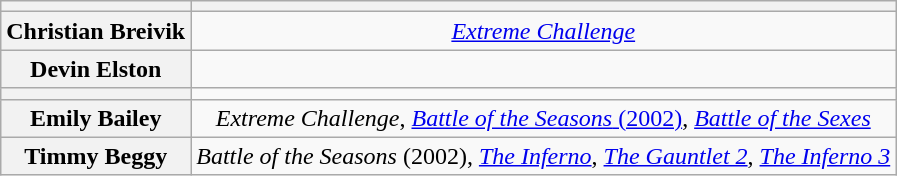<table class="wikitable sortable" style="text-align:center">
<tr>
<th scope="col"></th>
<th scope="col"></th>
</tr>
<tr>
<th scope="row">Christian Breivik</th>
<td><em><a href='#'>Extreme Challenge</a></em></td>
</tr>
<tr>
<th scope="row">Devin Elston</th>
<td></td>
</tr>
<tr>
<th scope="row"></th>
<td></td>
</tr>
<tr>
<th scope="row">Emily Bailey</th>
<td><em>Extreme Challenge</em>, <a href='#'><em>Battle of the Seasons</em> (2002)</a>, <em><a href='#'>Battle of the Sexes</a></em></td>
</tr>
<tr>
<th scope="row">Timmy Beggy</th>
<td><em>Battle of the Seasons</em> (2002), <em><a href='#'>The Inferno</a></em>, <em><a href='#'>The Gauntlet 2</a></em>, <em><a href='#'>The Inferno 3</a></em></td>
</tr>
</table>
